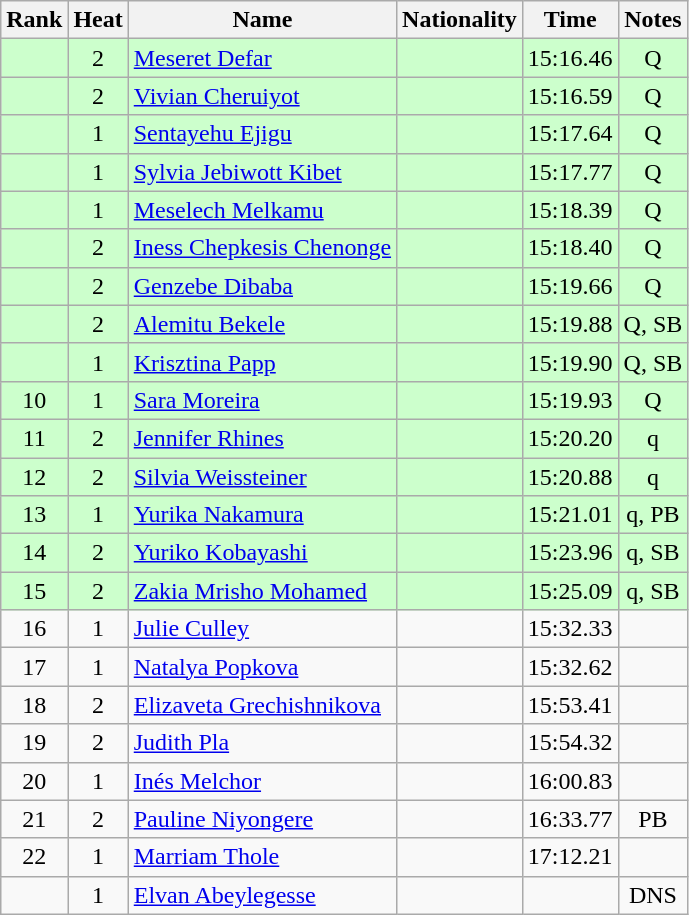<table class="wikitable sortable" style="text-align:center">
<tr>
<th>Rank</th>
<th>Heat</th>
<th>Name</th>
<th>Nationality</th>
<th>Time</th>
<th>Notes</th>
</tr>
<tr bgcolor=ccffcc>
<td></td>
<td>2</td>
<td align=left><a href='#'>Meseret Defar</a></td>
<td align=left></td>
<td>15:16.46</td>
<td>Q</td>
</tr>
<tr bgcolor=ccffcc>
<td></td>
<td>2</td>
<td align=left><a href='#'>Vivian Cheruiyot</a></td>
<td align=left></td>
<td>15:16.59</td>
<td>Q</td>
</tr>
<tr bgcolor=ccffcc>
<td></td>
<td>1</td>
<td align=left><a href='#'>Sentayehu Ejigu</a></td>
<td align=left></td>
<td>15:17.64</td>
<td>Q</td>
</tr>
<tr bgcolor=ccffcc>
<td></td>
<td>1</td>
<td align=left><a href='#'>Sylvia Jebiwott Kibet</a></td>
<td align=left></td>
<td>15:17.77</td>
<td>Q</td>
</tr>
<tr bgcolor=ccffcc>
<td></td>
<td>1</td>
<td align=left><a href='#'>Meselech Melkamu</a></td>
<td align=left></td>
<td>15:18.39</td>
<td>Q</td>
</tr>
<tr bgcolor=ccffcc>
<td></td>
<td>2</td>
<td align=left><a href='#'>Iness Chepkesis Chenonge</a></td>
<td align=left></td>
<td>15:18.40</td>
<td>Q</td>
</tr>
<tr bgcolor=ccffcc>
<td></td>
<td>2</td>
<td align=left><a href='#'>Genzebe Dibaba</a></td>
<td align=left></td>
<td>15:19.66</td>
<td>Q</td>
</tr>
<tr bgcolor=ccffcc>
<td></td>
<td>2</td>
<td align=left><a href='#'>Alemitu Bekele</a></td>
<td align=left></td>
<td>15:19.88</td>
<td>Q, SB</td>
</tr>
<tr bgcolor=ccffcc>
<td></td>
<td>1</td>
<td align=left><a href='#'>Krisztina Papp</a></td>
<td align=left></td>
<td>15:19.90</td>
<td>Q, SB</td>
</tr>
<tr bgcolor=ccffcc>
<td>10</td>
<td>1</td>
<td align=left><a href='#'>Sara Moreira</a></td>
<td align=left></td>
<td>15:19.93</td>
<td>Q</td>
</tr>
<tr bgcolor=ccffcc>
<td>11</td>
<td>2</td>
<td align=left><a href='#'>Jennifer Rhines</a></td>
<td align=left></td>
<td>15:20.20</td>
<td>q</td>
</tr>
<tr bgcolor=ccffcc>
<td>12</td>
<td>2</td>
<td align=left><a href='#'>Silvia Weissteiner</a></td>
<td align=left></td>
<td>15:20.88</td>
<td>q</td>
</tr>
<tr bgcolor=ccffcc>
<td>13</td>
<td>1</td>
<td align=left><a href='#'>Yurika Nakamura</a></td>
<td align=left></td>
<td>15:21.01</td>
<td>q, PB</td>
</tr>
<tr bgcolor=ccffcc>
<td>14</td>
<td>2</td>
<td align=left><a href='#'>Yuriko Kobayashi</a></td>
<td align=left></td>
<td>15:23.96</td>
<td>q, SB</td>
</tr>
<tr bgcolor=ccffcc>
<td>15</td>
<td>2</td>
<td align=left><a href='#'>Zakia Mrisho Mohamed</a></td>
<td align=left></td>
<td>15:25.09</td>
<td>q, SB</td>
</tr>
<tr>
<td>16</td>
<td>1</td>
<td align=left><a href='#'>Julie Culley</a></td>
<td align=left></td>
<td>15:32.33</td>
<td></td>
</tr>
<tr>
<td>17</td>
<td>1</td>
<td align=left><a href='#'>Natalya Popkova</a></td>
<td align=left></td>
<td>15:32.62</td>
<td></td>
</tr>
<tr>
<td>18</td>
<td>2</td>
<td align=left><a href='#'>Elizaveta Grechishnikova</a></td>
<td align=left></td>
<td>15:53.41</td>
<td></td>
</tr>
<tr>
<td>19</td>
<td>2</td>
<td align=left><a href='#'>Judith Pla</a></td>
<td align=left></td>
<td>15:54.32</td>
<td></td>
</tr>
<tr>
<td>20</td>
<td>1</td>
<td align=left><a href='#'>Inés Melchor</a></td>
<td align=left></td>
<td>16:00.83</td>
<td></td>
</tr>
<tr>
<td>21</td>
<td>2</td>
<td align=left><a href='#'>Pauline Niyongere</a></td>
<td align=left></td>
<td>16:33.77</td>
<td>PB</td>
</tr>
<tr>
<td>22</td>
<td>1</td>
<td align=left><a href='#'>Marriam Thole</a></td>
<td align=left></td>
<td>17:12.21</td>
<td></td>
</tr>
<tr>
<td></td>
<td>1</td>
<td align=left><a href='#'>Elvan Abeylegesse</a></td>
<td align=left></td>
<td></td>
<td>DNS</td>
</tr>
</table>
